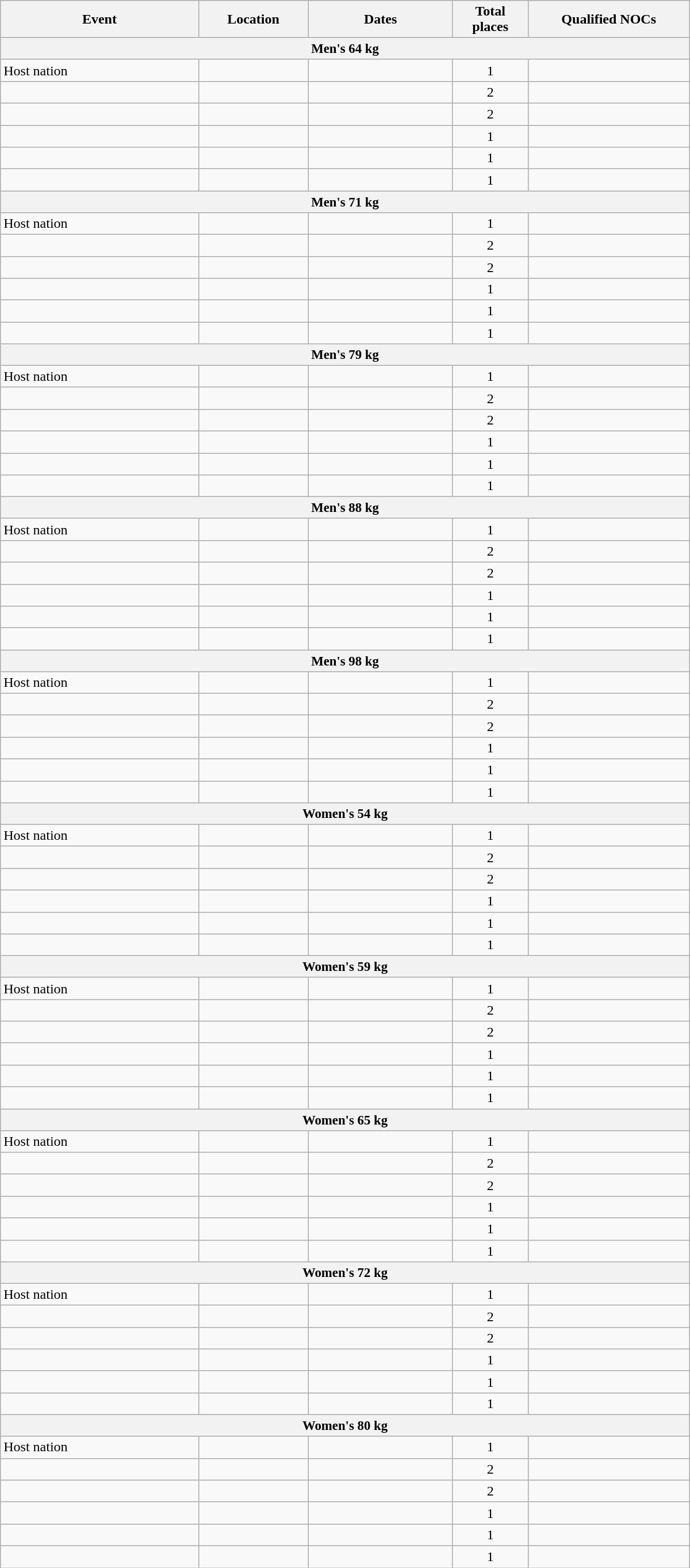<table class="wikitable" width=800>
<tr>
<th>Event</th>
<th width=120>Location</th>
<th width=160>Dates</th>
<th width=80>Total places</th>
<th width=180>Qualified NOCs</th>
</tr>
<tr style="font-size:95%;">
<th colspan=5>Men's 64 kg</th>
</tr>
<tr>
<td>Host nation</td>
<td></td>
<td></td>
<td align="center">1</td>
<td></td>
</tr>
<tr>
<td></td>
<td></td>
<td></td>
<td align="center">2</td>
<td><br></td>
</tr>
<tr>
<td></td>
<td></td>
<td></td>
<td align="center">2</td>
<td><br></td>
</tr>
<tr>
<td></td>
<td></td>
<td></td>
<td align="center">1</td>
<td></td>
</tr>
<tr>
<td></td>
<td></td>
<td></td>
<td align="center">1</td>
<td></td>
</tr>
<tr>
<td></td>
<td></td>
<td></td>
<td align="center">1</td>
<td></td>
</tr>
<tr style="font-size:95%;">
<th colspan=5>Men's 71 kg</th>
</tr>
<tr>
<td>Host nation</td>
<td></td>
<td></td>
<td align="center">1</td>
<td></td>
</tr>
<tr>
<td></td>
<td></td>
<td></td>
<td align="center">2</td>
<td><br></td>
</tr>
<tr>
<td></td>
<td></td>
<td></td>
<td align="center">2</td>
<td><br></td>
</tr>
<tr>
<td></td>
<td></td>
<td></td>
<td align="center">1</td>
<td></td>
</tr>
<tr>
<td></td>
<td></td>
<td></td>
<td align="center">1</td>
<td></td>
</tr>
<tr>
<td></td>
<td></td>
<td></td>
<td align="center">1</td>
<td></td>
</tr>
<tr style="font-size:95%;">
<th colspan=5>Men's 79 kg</th>
</tr>
<tr>
<td>Host nation</td>
<td></td>
<td></td>
<td align="center">1</td>
<td></td>
</tr>
<tr>
<td></td>
<td></td>
<td></td>
<td align="center">2</td>
<td><br></td>
</tr>
<tr>
<td></td>
<td></td>
<td></td>
<td align="center">2</td>
<td><br></td>
</tr>
<tr>
<td></td>
<td></td>
<td></td>
<td align="center">1</td>
<td></td>
</tr>
<tr>
<td></td>
<td></td>
<td></td>
<td align="center">1</td>
<td></td>
</tr>
<tr>
<td></td>
<td></td>
<td></td>
<td align="center">1</td>
<td></td>
</tr>
<tr style="font-size:95%;">
<th colspan=5>Men's 88 kg</th>
</tr>
<tr>
<td>Host nation</td>
<td></td>
<td></td>
<td align="center">1</td>
<td></td>
</tr>
<tr>
<td></td>
<td></td>
<td></td>
<td align="center">2</td>
<td><br></td>
</tr>
<tr>
<td></td>
<td></td>
<td></td>
<td align="center">2</td>
<td><br></td>
</tr>
<tr>
<td></td>
<td></td>
<td></td>
<td align="center">1</td>
<td></td>
</tr>
<tr>
<td></td>
<td></td>
<td></td>
<td align="center">1</td>
<td></td>
</tr>
<tr>
<td></td>
<td></td>
<td></td>
<td align="center">1</td>
<td></td>
</tr>
<tr style="font-size:95%;">
<th colspan=5>Men's 98 kg</th>
</tr>
<tr>
<td>Host nation</td>
<td></td>
<td></td>
<td align="center">1</td>
<td></td>
</tr>
<tr>
<td></td>
<td></td>
<td></td>
<td align="center">2</td>
<td><br></td>
</tr>
<tr>
<td></td>
<td></td>
<td></td>
<td align="center">2</td>
<td><br></td>
</tr>
<tr>
<td></td>
<td></td>
<td></td>
<td align="center">1</td>
<td></td>
</tr>
<tr>
<td></td>
<td></td>
<td></td>
<td align="center">1</td>
<td></td>
</tr>
<tr>
<td></td>
<td></td>
<td></td>
<td align="center">1</td>
<td></td>
</tr>
<tr style="font-size:95%;">
<th colspan=5>Women's 54 kg</th>
</tr>
<tr>
<td>Host nation</td>
<td></td>
<td></td>
<td align="center">1</td>
<td></td>
</tr>
<tr>
<td></td>
<td></td>
<td></td>
<td align="center">2</td>
<td><br></td>
</tr>
<tr>
<td></td>
<td></td>
<td></td>
<td align="center">2</td>
<td><br></td>
</tr>
<tr>
<td></td>
<td></td>
<td></td>
<td align="center">1</td>
<td></td>
</tr>
<tr>
<td></td>
<td></td>
<td></td>
<td align="center">1</td>
<td></td>
</tr>
<tr>
<td></td>
<td></td>
<td></td>
<td align="center">1</td>
<td></td>
</tr>
<tr style="font-size:95%;">
<th colspan=5>Women's 59 kg</th>
</tr>
<tr>
<td>Host nation</td>
<td></td>
<td></td>
<td align="center">1</td>
<td></td>
</tr>
<tr>
<td></td>
<td></td>
<td></td>
<td align="center">2</td>
<td><br></td>
</tr>
<tr>
<td></td>
<td></td>
<td></td>
<td align="center">2</td>
<td><br></td>
</tr>
<tr>
<td></td>
<td></td>
<td></td>
<td align="center">1</td>
<td></td>
</tr>
<tr>
<td></td>
<td></td>
<td></td>
<td align="center">1</td>
<td></td>
</tr>
<tr>
<td></td>
<td></td>
<td></td>
<td align="center">1</td>
<td></td>
</tr>
<tr style="font-size:95%;">
<th colspan=5>Women's 65 kg</th>
</tr>
<tr>
<td>Host nation</td>
<td></td>
<td></td>
<td align="center">1</td>
<td></td>
</tr>
<tr>
<td></td>
<td></td>
<td></td>
<td align="center">2</td>
<td><br></td>
</tr>
<tr>
<td></td>
<td></td>
<td></td>
<td align="center">2</td>
<td><br></td>
</tr>
<tr>
<td></td>
<td></td>
<td></td>
<td align="center">1</td>
<td></td>
</tr>
<tr>
<td></td>
<td></td>
<td></td>
<td align="center">1</td>
<td></td>
</tr>
<tr>
<td></td>
<td></td>
<td></td>
<td align="center">1</td>
<td></td>
</tr>
<tr style="font-size:95%;">
<th colspan=5>Women's 72 kg</th>
</tr>
<tr>
<td>Host nation</td>
<td></td>
<td></td>
<td align="center">1</td>
<td></td>
</tr>
<tr>
<td></td>
<td></td>
<td></td>
<td align="center">2</td>
<td><br></td>
</tr>
<tr>
<td></td>
<td></td>
<td></td>
<td align="center">2</td>
<td><br></td>
</tr>
<tr>
<td></td>
<td></td>
<td></td>
<td align="center">1</td>
<td></td>
</tr>
<tr>
<td></td>
<td></td>
<td></td>
<td align="center">1</td>
<td></td>
</tr>
<tr>
<td></td>
<td></td>
<td></td>
<td align="center">1</td>
<td></td>
</tr>
<tr style="font-size:95%;">
<th colspan=5>Women's 80 kg</th>
</tr>
<tr>
<td>Host nation</td>
<td></td>
<td></td>
<td align="center">1</td>
<td></td>
</tr>
<tr>
<td></td>
<td></td>
<td></td>
<td align="center">2</td>
<td><br></td>
</tr>
<tr>
<td></td>
<td></td>
<td></td>
<td align="center">2</td>
<td><br></td>
</tr>
<tr>
<td></td>
<td></td>
<td></td>
<td align="center">1</td>
<td></td>
</tr>
<tr>
<td></td>
<td></td>
<td></td>
<td align="center">1</td>
<td></td>
</tr>
<tr>
<td></td>
<td></td>
<td></td>
<td align="center">1</td>
<td></td>
</tr>
</table>
